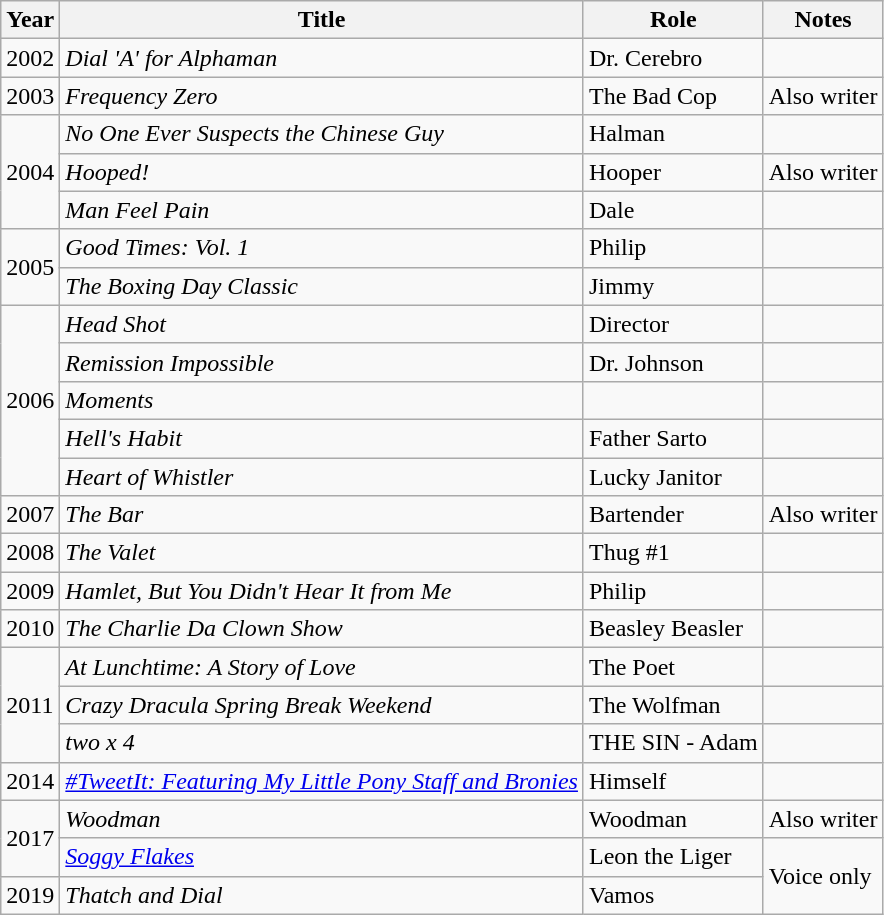<table class="wikitable plainrowheaders sortable">
<tr>
<th>Year</th>
<th>Title</th>
<th>Role</th>
<th scope="col" class="unsortable">Notes</th>
</tr>
<tr>
<td>2002</td>
<td><em>Dial 'A' for Alphaman</em></td>
<td>Dr. Cerebro</td>
<td></td>
</tr>
<tr>
<td>2003</td>
<td><em>Frequency Zero</em></td>
<td>The Bad Cop</td>
<td>Also writer</td>
</tr>
<tr>
<td rowspan=3>2004</td>
<td><em>No One Ever Suspects the Chinese Guy</em></td>
<td>Halman</td>
<td></td>
</tr>
<tr>
<td><em>Hooped!</em></td>
<td>Hooper</td>
<td>Also writer</td>
</tr>
<tr>
<td><em>Man Feel Pain</em></td>
<td>Dale</td>
<td></td>
</tr>
<tr>
<td rowspan=2>2005</td>
<td><em>Good Times: Vol. 1</em></td>
<td>Philip</td>
<td></td>
</tr>
<tr>
<td data-sort-value="Boxing Day Classic, The"><em>The Boxing Day Classic</em></td>
<td>Jimmy</td>
<td></td>
</tr>
<tr>
<td rowspan=5>2006</td>
<td><em>Head Shot</em></td>
<td>Director</td>
<td></td>
</tr>
<tr>
<td><em>Remission Impossible</em></td>
<td>Dr. Johnson</td>
<td></td>
</tr>
<tr>
<td><em>Moments</em></td>
<td></td>
<td></td>
</tr>
<tr>
<td><em>Hell's Habit</em></td>
<td>Father Sarto</td>
<td></td>
</tr>
<tr>
<td><em>Heart of Whistler</em></td>
<td>Lucky Janitor</td>
<td></td>
</tr>
<tr>
<td>2007</td>
<td data-sort-value="Bar, The"><em>The Bar</em></td>
<td>Bartender</td>
<td>Also writer</td>
</tr>
<tr>
<td>2008</td>
<td data-sort-value="Valet, The"><em>The Valet</em></td>
<td>Thug #1</td>
<td></td>
</tr>
<tr>
<td>2009</td>
<td><em>Hamlet, But You Didn't Hear It from Me</em></td>
<td>Philip</td>
<td></td>
</tr>
<tr>
<td>2010</td>
<td data-sort-value="Charlie Da Clown Show, The"><em>The Charlie Da Clown Show</em></td>
<td>Beasley Beasler</td>
<td></td>
</tr>
<tr>
<td rowspan=3>2011</td>
<td><em>At Lunchtime: A Story of Love</em></td>
<td>The Poet</td>
<td></td>
</tr>
<tr>
<td><em>Crazy Dracula Spring Break Weekend</em></td>
<td>The Wolfman</td>
<td></td>
</tr>
<tr>
<td><em>two x 4</em></td>
<td>THE SIN - Adam</td>
<td></td>
</tr>
<tr>
<td>2014</td>
<td><em><a href='#'>#TweetIt: Featuring My Little Pony Staff and Bronies</a></em></td>
<td>Himself</td>
<td></td>
</tr>
<tr>
<td rowspan="2">2017</td>
<td><em>Woodman</em></td>
<td>Woodman</td>
<td>Also writer</td>
</tr>
<tr>
<td><em><a href='#'>Soggy Flakes</a></em></td>
<td>Leon the Liger</td>
<td rowspan="2">Voice only</td>
</tr>
<tr>
<td>2019</td>
<td><em>Thatch and Dial</em></td>
<td>Vamos</td>
</tr>
</table>
